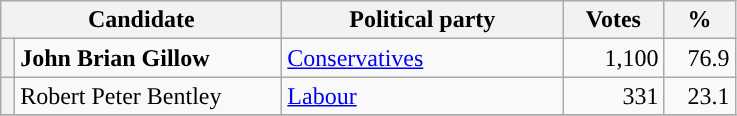<table class="wikitable">
<tr>
<th valign=top colspan="2" style="width: 180px">Candidate</th>
<th valign=top style="width: 180px">Political party</th>
<th valign=top style="width: 60px">Votes</th>
<th valign=top style="width: 40px">%</th>
</tr>
<tr>
<th style="background-color: "></th>
<td><strong>John Brian Gillow</strong></td>
<td><a href='#'>Conservatives</a></td>
<td align="right">1,100</td>
<td align="right">76.9</td>
</tr>
<tr>
<th style="background-color: "></th>
<td>Robert Peter Bentley</td>
<td><a href='#'>Labour</a></td>
<td align="right">331</td>
<td align="right">23.1</td>
</tr>
<tr>
</tr>
</table>
